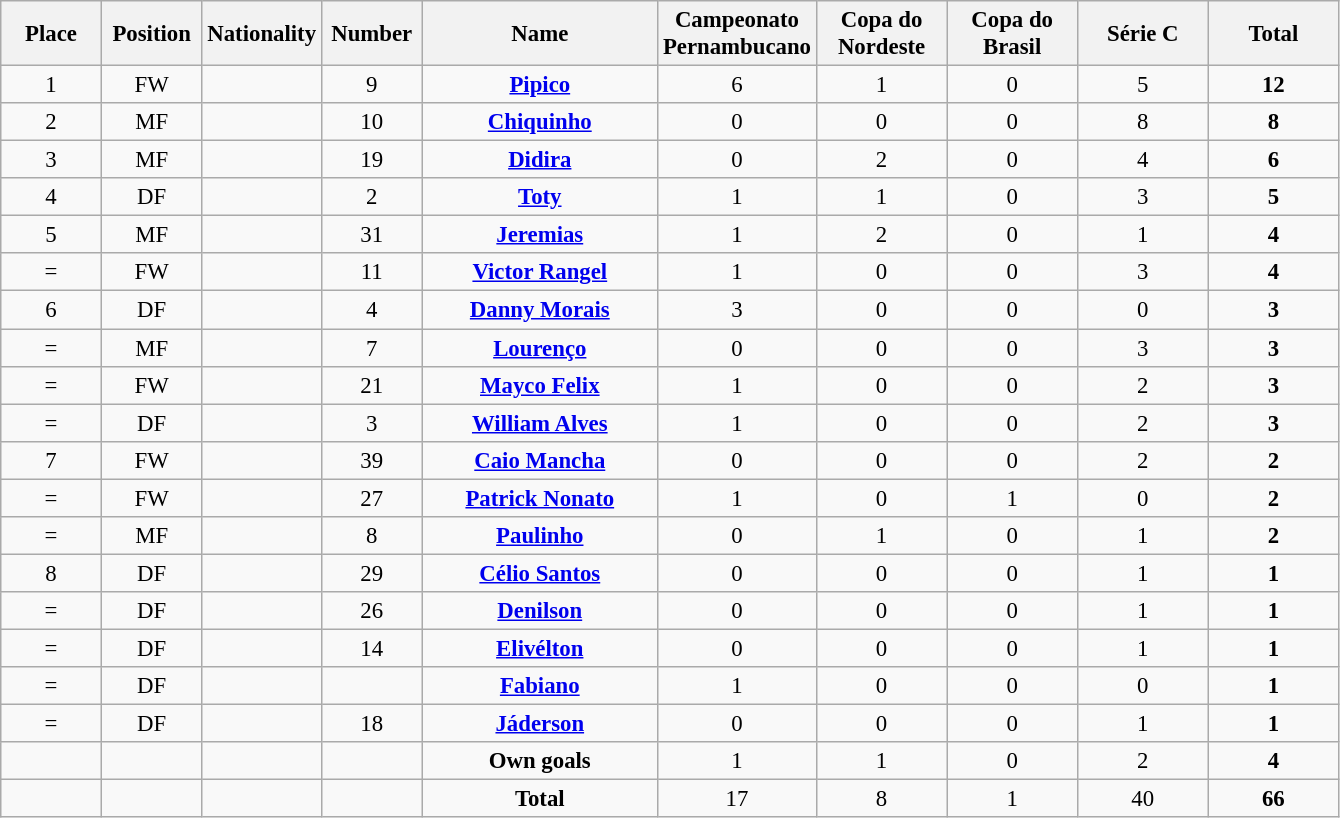<table class="wikitable" style="font-size: 95%; text-align: center;">
<tr>
<th width=60>Place</th>
<th width=60>Position</th>
<th width=60>Nationality</th>
<th width=60>Number</th>
<th width=150>Name</th>
<th width=80>Campeonato Pernambucano</th>
<th width=80>Copa do Nordeste</th>
<th width=80>Copa do Brasil</th>
<th width=80>Série C</th>
<th width=80>Total</th>
</tr>
<tr>
<td>1</td>
<td>FW</td>
<td></td>
<td>9</td>
<td><strong><a href='#'>Pipico</a></strong></td>
<td>6</td>
<td>1</td>
<td>0</td>
<td>5</td>
<td><strong>12</strong></td>
</tr>
<tr>
<td>2</td>
<td>MF</td>
<td></td>
<td>10</td>
<td><strong><a href='#'>Chiquinho</a></strong></td>
<td>0</td>
<td>0</td>
<td>0</td>
<td>8</td>
<td><strong>8</strong></td>
</tr>
<tr>
<td>3</td>
<td>MF</td>
<td></td>
<td>19</td>
<td><strong><a href='#'>Didira</a></strong></td>
<td>0</td>
<td>2</td>
<td>0</td>
<td>4</td>
<td><strong>6</strong></td>
</tr>
<tr>
<td>4</td>
<td>DF</td>
<td></td>
<td>2</td>
<td><strong><a href='#'>Toty</a></strong></td>
<td>1</td>
<td>1</td>
<td>0</td>
<td>3</td>
<td><strong>5</strong></td>
</tr>
<tr>
<td>5</td>
<td>MF</td>
<td></td>
<td>31</td>
<td><strong><a href='#'>Jeremias</a></strong></td>
<td>1</td>
<td>2</td>
<td>0</td>
<td>1</td>
<td><strong>4</strong></td>
</tr>
<tr>
<td>=</td>
<td>FW</td>
<td></td>
<td>11</td>
<td><strong><a href='#'>Victor Rangel</a></strong></td>
<td>1</td>
<td>0</td>
<td>0</td>
<td>3</td>
<td><strong>4</strong></td>
</tr>
<tr>
<td>6</td>
<td>DF</td>
<td></td>
<td>4</td>
<td><strong><a href='#'>Danny Morais</a></strong></td>
<td>3</td>
<td>0</td>
<td>0</td>
<td>0</td>
<td><strong>3</strong></td>
</tr>
<tr>
<td>=</td>
<td>MF</td>
<td></td>
<td>7</td>
<td><strong><a href='#'>Lourenço</a></strong></td>
<td>0</td>
<td>0</td>
<td>0</td>
<td>3</td>
<td><strong>3</strong></td>
</tr>
<tr>
<td>=</td>
<td>FW</td>
<td></td>
<td>21</td>
<td><strong><a href='#'>Mayco Felix</a></strong></td>
<td>1</td>
<td>0</td>
<td>0</td>
<td>2</td>
<td><strong>3</strong></td>
</tr>
<tr>
<td>=</td>
<td>DF</td>
<td></td>
<td>3</td>
<td><strong><a href='#'>William Alves</a></strong></td>
<td>1</td>
<td>0</td>
<td>0</td>
<td>2</td>
<td><strong>3</strong></td>
</tr>
<tr>
<td>7</td>
<td>FW</td>
<td></td>
<td>39</td>
<td><strong><a href='#'>Caio Mancha</a></strong></td>
<td>0</td>
<td>0</td>
<td>0</td>
<td>2</td>
<td><strong>2</strong></td>
</tr>
<tr>
<td>=</td>
<td>FW</td>
<td></td>
<td>27</td>
<td><strong><a href='#'>Patrick Nonato</a></strong></td>
<td>1</td>
<td>0</td>
<td>1</td>
<td>0</td>
<td><strong>2</strong></td>
</tr>
<tr>
<td>=</td>
<td>MF</td>
<td></td>
<td>8</td>
<td><strong><a href='#'>Paulinho</a></strong></td>
<td>0</td>
<td>1</td>
<td>0</td>
<td>1</td>
<td><strong>2</strong></td>
</tr>
<tr>
<td>8</td>
<td>DF</td>
<td></td>
<td>29</td>
<td><strong><a href='#'>Célio Santos</a></strong></td>
<td>0</td>
<td>0</td>
<td>0</td>
<td>1</td>
<td><strong>1</strong></td>
</tr>
<tr>
<td>=</td>
<td>DF</td>
<td></td>
<td>26</td>
<td><strong><a href='#'>Denilson</a></strong></td>
<td>0</td>
<td>0</td>
<td>0</td>
<td>1</td>
<td><strong>1</strong></td>
</tr>
<tr>
<td>=</td>
<td>DF</td>
<td></td>
<td>14</td>
<td><strong><a href='#'>Elivélton</a></strong></td>
<td>0</td>
<td>0</td>
<td>0</td>
<td>1</td>
<td><strong>1</strong></td>
</tr>
<tr>
<td>=</td>
<td>DF</td>
<td></td>
<td></td>
<td><strong><a href='#'>Fabiano</a></strong></td>
<td>1</td>
<td>0</td>
<td>0</td>
<td>0</td>
<td><strong>1</strong></td>
</tr>
<tr>
<td>=</td>
<td>DF</td>
<td></td>
<td>18</td>
<td><strong><a href='#'>Jáderson</a></strong></td>
<td>0</td>
<td>0</td>
<td>0</td>
<td>1</td>
<td><strong>1</strong></td>
</tr>
<tr>
<td></td>
<td></td>
<td></td>
<td></td>
<td><strong>Own goals</strong></td>
<td>1</td>
<td>1</td>
<td>0</td>
<td>2</td>
<td><strong>4</strong></td>
</tr>
<tr>
<td></td>
<td></td>
<td></td>
<td></td>
<td><strong>Total</strong></td>
<td>17</td>
<td>8</td>
<td>1</td>
<td>40</td>
<td><strong>66</strong></td>
</tr>
</table>
